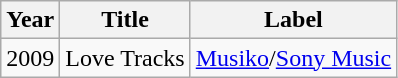<table class="wikitable sortable">
<tr>
<th>Year</th>
<th>Title</th>
<th>Label</th>
</tr>
<tr>
<td>2009</td>
<td>Love Tracks</td>
<td><a href='#'>Musiko</a>/<a href='#'>Sony Music</a></td>
</tr>
</table>
